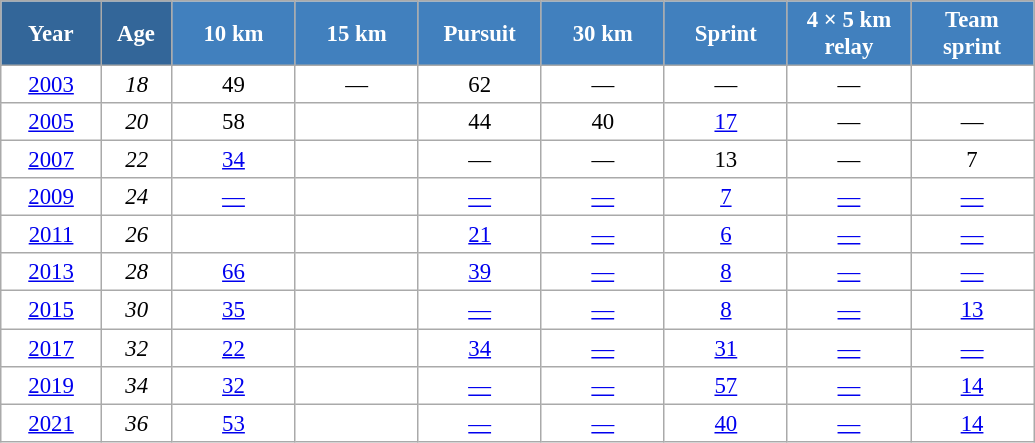<table class="wikitable" style="font-size:95%; text-align:center; border:grey solid 1px; border-collapse:collapse; background:#ffffff;">
<tr>
<th style="background-color:#369; color:white; width:60px;"> Year </th>
<th style="background-color:#369; color:white; width:40px;"> Age </th>
<th style="background-color:#4180be; color:white; width:75px;"> 10 km </th>
<th style="background-color:#4180be; color:white; width:75px;"> 15 km </th>
<th style="background-color:#4180be; color:white; width:75px;"> Pursuit </th>
<th style="background-color:#4180be; color:white; width:75px;"> 30 km </th>
<th style="background-color:#4180be; color:white; width:75px;"> Sprint </th>
<th style="background-color:#4180be; color:white; width:75px;"> 4 × 5 km <br> relay </th>
<th style="background-color:#4180be; color:white; width:75px;"> Team <br> sprint </th>
</tr>
<tr>
<td><a href='#'>2003</a></td>
<td><em>18</em></td>
<td>49</td>
<td>—</td>
<td>62</td>
<td>—</td>
<td>—</td>
<td>—</td>
<td></td>
</tr>
<tr>
<td><a href='#'>2005</a></td>
<td><em>20</em></td>
<td>58</td>
<td></td>
<td>44</td>
<td>40</td>
<td><a href='#'>17</a></td>
<td>—</td>
<td>—</td>
</tr>
<tr>
<td><a href='#'>2007</a></td>
<td><em>22</em></td>
<td><a href='#'>34</a></td>
<td></td>
<td>—</td>
<td>—</td>
<td>13</td>
<td>—</td>
<td>7</td>
</tr>
<tr>
<td><a href='#'>2009</a></td>
<td><em>24</em></td>
<td><a href='#'>—</a></td>
<td></td>
<td><a href='#'>—</a></td>
<td><a href='#'>—</a></td>
<td><a href='#'>7</a></td>
<td><a href='#'>—</a></td>
<td><a href='#'>—</a></td>
</tr>
<tr>
<td><a href='#'>2011</a></td>
<td><em>26</em></td>
<td><a href='#'></a></td>
<td></td>
<td><a href='#'>21</a></td>
<td><a href='#'>—</a></td>
<td><a href='#'>6</a></td>
<td><a href='#'>—</a></td>
<td><a href='#'>—</a></td>
</tr>
<tr>
<td><a href='#'>2013</a></td>
<td><em>28</em></td>
<td><a href='#'>66</a></td>
<td></td>
<td><a href='#'>39</a></td>
<td><a href='#'>—</a></td>
<td><a href='#'>8</a></td>
<td><a href='#'>—</a></td>
<td><a href='#'>—</a></td>
</tr>
<tr>
<td><a href='#'>2015</a></td>
<td><em>30</em></td>
<td><a href='#'>35</a></td>
<td></td>
<td><a href='#'>—</a></td>
<td><a href='#'>—</a></td>
<td><a href='#'>8</a></td>
<td><a href='#'>—</a></td>
<td><a href='#'>13</a></td>
</tr>
<tr>
<td><a href='#'>2017</a></td>
<td><em>32</em></td>
<td><a href='#'>22</a></td>
<td></td>
<td><a href='#'>34</a></td>
<td><a href='#'>—</a></td>
<td><a href='#'>31</a></td>
<td><a href='#'>—</a></td>
<td><a href='#'>—</a></td>
</tr>
<tr>
<td><a href='#'>2019</a></td>
<td><em>34</em></td>
<td><a href='#'>32</a></td>
<td></td>
<td><a href='#'>—</a></td>
<td><a href='#'>—</a></td>
<td><a href='#'>57</a></td>
<td><a href='#'>—</a></td>
<td><a href='#'>14</a></td>
</tr>
<tr>
<td><a href='#'>2021</a></td>
<td><em>36</em></td>
<td><a href='#'>53</a></td>
<td></td>
<td><a href='#'>—</a></td>
<td><a href='#'>—</a></td>
<td><a href='#'>40</a></td>
<td><a href='#'>—</a></td>
<td><a href='#'>14</a></td>
</tr>
</table>
